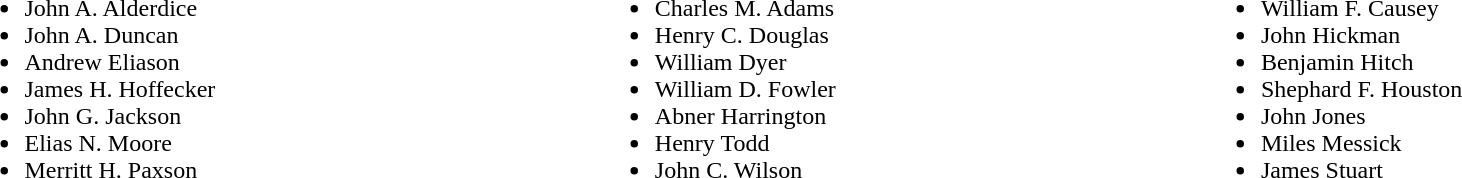<table width=100%>
<tr valign=top>
<td><br><ul><li>John A. Alderdice</li><li>John A. Duncan</li><li>Andrew Eliason</li><li>James H. Hoffecker</li><li>John G. Jackson</li><li>Elias N. Moore</li><li>Merritt H. Paxson</li></ul></td>
<td><br><ul><li>Charles M. Adams</li><li>Henry C. Douglas</li><li>William Dyer</li><li>William D. Fowler</li><li>Abner Harrington</li><li>Henry Todd</li><li>John C. Wilson</li></ul></td>
<td><br><ul><li>William F. Causey</li><li>John Hickman</li><li>Benjamin Hitch</li><li>Shephard F. Houston</li><li>John Jones</li><li>Miles Messick</li><li>James Stuart</li></ul></td>
</tr>
</table>
